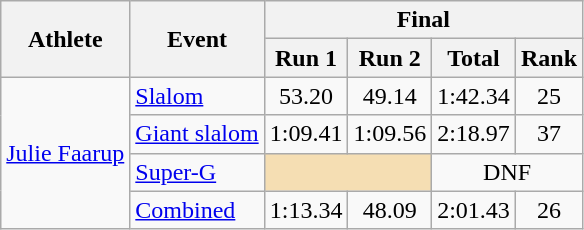<table class="wikitable">
<tr>
<th rowspan="2">Athlete</th>
<th rowspan="2">Event</th>
<th colspan="4">Final</th>
</tr>
<tr>
<th>Run 1</th>
<th>Run 2</th>
<th>Total</th>
<th>Rank</th>
</tr>
<tr>
<td rowspan=4><a href='#'>Julie Faarup</a></td>
<td><a href='#'>Slalom</a></td>
<td align="center">53.20</td>
<td align="center">49.14</td>
<td align="center">1:42.34</td>
<td align="center">25</td>
</tr>
<tr>
<td><a href='#'>Giant slalom</a></td>
<td align="center">1:09.41</td>
<td align="center">1:09.56</td>
<td align="center">2:18.97</td>
<td align="center">37</td>
</tr>
<tr>
<td><a href='#'>Super-G</a></td>
<td colspan=2 bgcolor="wheat"></td>
<td align="center" colspan=2>DNF</td>
</tr>
<tr>
<td><a href='#'>Combined</a></td>
<td align="center">1:13.34</td>
<td align="center">48.09</td>
<td align="center">2:01.43</td>
<td align="center">26</td>
</tr>
</table>
